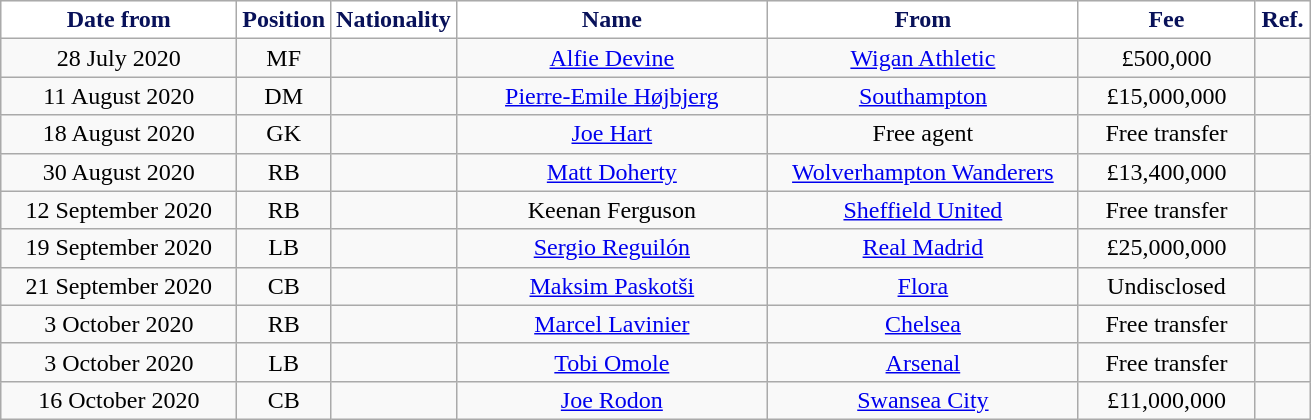<table class="wikitable" style="text-align:center">
<tr>
<th style="background:#FFFFFF; color:#081159; width:150px;">Date from</th>
<th style="background:#FFFFFF; color:#081159; width:50px;">Position</th>
<th style="background:#FFFFFF; color:#081159; width:50px;">Nationality</th>
<th style="background:#FFFFFF; color:#081159; width:200px;">Name</th>
<th style="background:#FFFFFF; color:#081159; width:200px;">From</th>
<th style="background:#FFFFFF; color:#081159; width:110px;">Fee</th>
<th style="background:#FFFFFF; color:#081159; width:30px;">Ref.</th>
</tr>
<tr>
<td>28 July 2020</td>
<td>MF</td>
<td></td>
<td><a href='#'>Alfie Devine</a></td>
<td> <a href='#'>Wigan Athletic</a></td>
<td>£500,000</td>
<td></td>
</tr>
<tr>
<td>11 August 2020</td>
<td>DM</td>
<td></td>
<td><a href='#'>Pierre-Emile Højbjerg</a></td>
<td> <a href='#'>Southampton</a></td>
<td>£15,000,000</td>
<td></td>
</tr>
<tr>
<td>18 August 2020</td>
<td>GK</td>
<td></td>
<td><a href='#'>Joe Hart</a></td>
<td>Free agent</td>
<td>Free transfer</td>
<td></td>
</tr>
<tr>
<td>30 August 2020</td>
<td>RB</td>
<td></td>
<td><a href='#'>Matt Doherty</a></td>
<td> <a href='#'>Wolverhampton Wanderers</a></td>
<td>£13,400,000</td>
<td></td>
</tr>
<tr>
<td>12 September 2020</td>
<td>RB</td>
<td></td>
<td>Keenan Ferguson</td>
<td> <a href='#'>Sheffield United</a></td>
<td>Free transfer</td>
<td></td>
</tr>
<tr>
<td>19 September 2020</td>
<td>LB</td>
<td></td>
<td><a href='#'>Sergio Reguilón</a></td>
<td> <a href='#'>Real Madrid</a></td>
<td>£25,000,000</td>
<td></td>
</tr>
<tr>
<td>21 September 2020</td>
<td>CB</td>
<td></td>
<td><a href='#'>Maksim Paskotši</a></td>
<td> <a href='#'>Flora</a></td>
<td>Undisclosed</td>
<td></td>
</tr>
<tr>
<td>3 October 2020</td>
<td>RB</td>
<td></td>
<td><a href='#'>Marcel Lavinier</a></td>
<td> <a href='#'>Chelsea</a></td>
<td>Free transfer</td>
<td></td>
</tr>
<tr>
<td>3 October 2020</td>
<td>LB</td>
<td></td>
<td><a href='#'>Tobi Omole</a></td>
<td> <a href='#'>Arsenal</a></td>
<td>Free transfer</td>
<td></td>
</tr>
<tr>
<td>16 October 2020</td>
<td>CB</td>
<td></td>
<td><a href='#'>Joe Rodon</a></td>
<td> <a href='#'>Swansea City</a></td>
<td>£11,000,000</td>
<td></td>
</tr>
</table>
